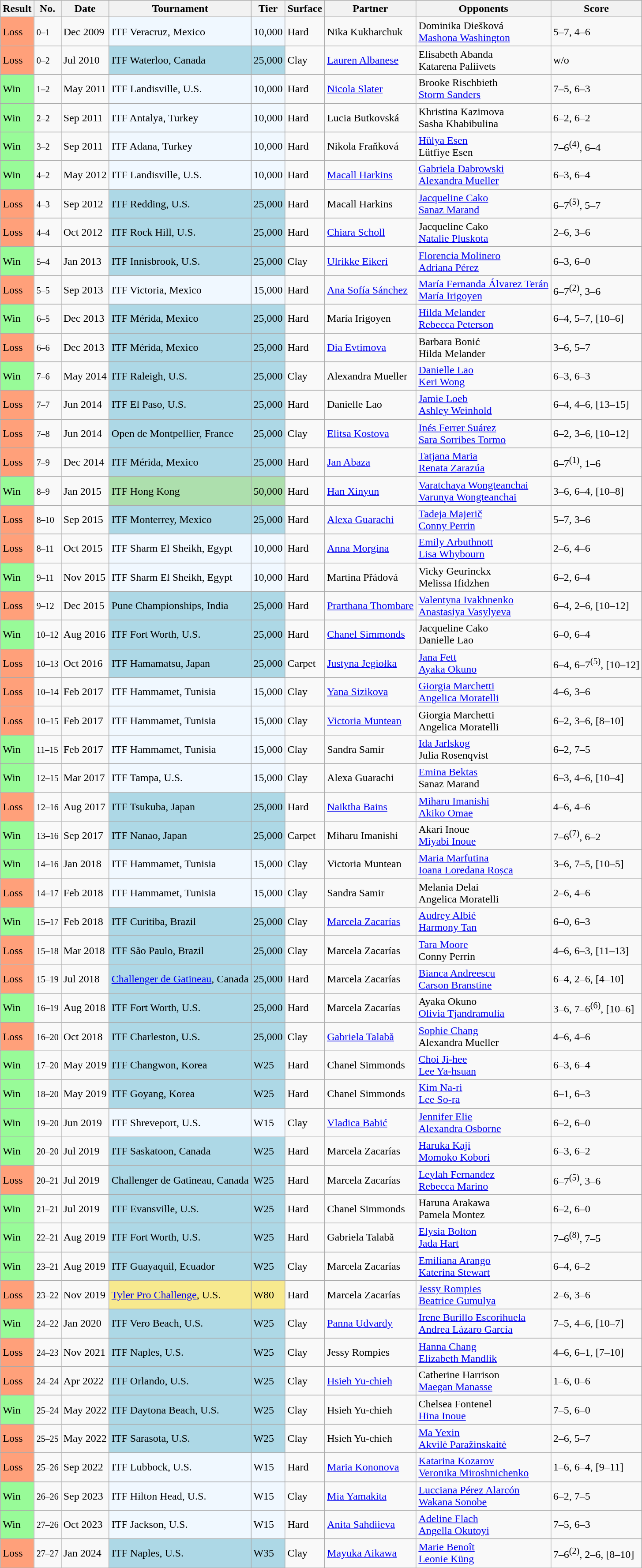<table class="sortable wikitable">
<tr>
<th>Result</th>
<th>No.</th>
<th>Date</th>
<th>Tournament</th>
<th>Tier</th>
<th>Surface</th>
<th>Partner</th>
<th>Opponents</th>
<th class="unsortable">Score</th>
</tr>
<tr>
<td style="background:#ffa07a;">Loss</td>
<td><small>0–1</small></td>
<td>Dec 2009</td>
<td style="background:#f0f8ff;">ITF Veracruz, Mexico</td>
<td style="background:#f0f8ff;">10,000</td>
<td>Hard</td>
<td> Nika Kukharchuk</td>
<td> Dominika Diešková <br>  <a href='#'>Mashona Washington</a></td>
<td>5–7, 4–6</td>
</tr>
<tr>
<td style="background:#ffa07a;">Loss</td>
<td><small>0–2</small></td>
<td>Jul 2010</td>
<td style="background:lightblue;">ITF Waterloo, Canada</td>
<td style="background:lightblue;">25,000</td>
<td>Clay</td>
<td> <a href='#'>Lauren Albanese</a></td>
<td> Elisabeth Abanda <br>  Katarena Paliivets</td>
<td>w/o</td>
</tr>
<tr>
<td style="background:#98fb98;">Win</td>
<td><small>1–2</small></td>
<td>May 2011</td>
<td style="background:#f0f8ff;">ITF Landisville, U.S.</td>
<td style="background:#f0f8ff;">10,000</td>
<td>Hard</td>
<td> <a href='#'>Nicola Slater</a></td>
<td> Brooke Rischbieth <br>  <a href='#'>Storm Sanders</a></td>
<td>7–5, 6–3</td>
</tr>
<tr>
<td style="background:#98fb98;">Win</td>
<td><small>2–2</small></td>
<td>Sep 2011</td>
<td style="background:#f0f8ff;">ITF Antalya, Turkey</td>
<td style="background:#f0f8ff;">10,000</td>
<td>Hard</td>
<td> Lucia Butkovská</td>
<td> Khristina Kazimova <br>  Sasha Khabibulina</td>
<td>6–2, 6–2</td>
</tr>
<tr>
<td style="background:#98fb98;">Win</td>
<td><small>3–2</small></td>
<td>Sep 2011</td>
<td style="background:#f0f8ff;">ITF Adana, Turkey</td>
<td style="background:#f0f8ff;">10,000</td>
<td>Hard</td>
<td> Nikola Fraňková</td>
<td> <a href='#'>Hülya Esen</a> <br>  Lütfiye Esen</td>
<td>7–6<sup>(4)</sup>, 6–4</td>
</tr>
<tr>
<td style="background:#98fb98;">Win</td>
<td><small>4–2</small></td>
<td>May 2012</td>
<td style="background:#f0f8ff;">ITF Landisville, U.S.</td>
<td style="background:#f0f8ff;">10,000</td>
<td>Hard</td>
<td> <a href='#'>Macall Harkins</a></td>
<td> <a href='#'>Gabriela Dabrowski</a> <br>  <a href='#'>Alexandra Mueller</a></td>
<td>6–3, 6–4</td>
</tr>
<tr>
<td style="background:#ffa07a;">Loss</td>
<td><small>4–3</small></td>
<td>Sep 2012</td>
<td style="background:lightblue;">ITF Redding, U.S.</td>
<td style="background:lightblue;">25,000</td>
<td>Hard</td>
<td> Macall Harkins</td>
<td> <a href='#'>Jacqueline Cako</a> <br>  <a href='#'>Sanaz Marand</a></td>
<td>6–7<sup>(5)</sup>, 5–7</td>
</tr>
<tr>
<td style="background:#ffa07a;">Loss</td>
<td><small>4–4</small></td>
<td>Oct 2012</td>
<td style="background:lightblue;">ITF Rock Hill, U.S.</td>
<td style="background:lightblue;">25,000</td>
<td>Hard</td>
<td> <a href='#'>Chiara Scholl</a></td>
<td> Jacqueline Cako <br>  <a href='#'>Natalie Pluskota</a></td>
<td>2–6, 3–6</td>
</tr>
<tr>
<td style="background:#98fb98;">Win</td>
<td><small>5–4</small></td>
<td>Jan 2013</td>
<td style="background:lightblue;">ITF Innisbrook, U.S.</td>
<td style="background:lightblue;">25,000</td>
<td>Clay</td>
<td> <a href='#'>Ulrikke Eikeri</a></td>
<td> <a href='#'>Florencia Molinero</a> <br>  <a href='#'>Adriana Pérez</a></td>
<td>6–3, 6–0</td>
</tr>
<tr>
<td style="background:#ffa07a;">Loss</td>
<td><small>5–5</small></td>
<td>Sep 2013</td>
<td style="background:#f0f8ff;">ITF Victoria, Mexico</td>
<td style="background:#f0f8ff;">15,000</td>
<td>Hard</td>
<td> <a href='#'>Ana Sofía Sánchez</a></td>
<td> <a href='#'>María Fernanda Álvarez Terán</a> <br>  <a href='#'>María Irigoyen</a></td>
<td>6–7<sup>(2)</sup>, 3–6</td>
</tr>
<tr>
<td style="background:#98fb98;">Win</td>
<td><small>6–5</small></td>
<td>Dec 2013</td>
<td style="background:lightblue;">ITF Mérida, Mexico</td>
<td style="background:lightblue;">25,000</td>
<td>Hard</td>
<td> María Irigoyen</td>
<td> <a href='#'>Hilda Melander</a> <br>  <a href='#'>Rebecca Peterson</a></td>
<td>6–4, 5–7, [10–6]</td>
</tr>
<tr>
<td style="background:#ffa07a;">Loss</td>
<td><small>6–6</small></td>
<td>Dec 2013</td>
<td style="background:lightblue;">ITF Mérida, Mexico</td>
<td style="background:lightblue;">25,000</td>
<td>Hard</td>
<td> <a href='#'>Dia Evtimova</a></td>
<td> Barbara Bonić <br>  Hilda Melander</td>
<td>3–6, 5–7</td>
</tr>
<tr>
<td style="background:#98fb98;">Win</td>
<td><small>7–6</small></td>
<td>May 2014</td>
<td style="background:lightblue;">ITF Raleigh, U.S.</td>
<td style="background:lightblue;">25,000</td>
<td>Clay</td>
<td> Alexandra Mueller</td>
<td> <a href='#'>Danielle Lao</a> <br>  <a href='#'>Keri Wong</a></td>
<td>6–3, 6–3</td>
</tr>
<tr>
<td style="background:#ffa07a;">Loss</td>
<td><small>7–7</small></td>
<td>Jun 2014</td>
<td style="background:lightblue;">ITF El Paso, U.S.</td>
<td style="background:lightblue;">25,000</td>
<td>Hard</td>
<td> Danielle Lao</td>
<td> <a href='#'>Jamie Loeb</a> <br>  <a href='#'>Ashley Weinhold</a></td>
<td>6–4, 4–6, [13–15]</td>
</tr>
<tr>
<td style="background:#ffa07a;">Loss</td>
<td><small>7–8</small></td>
<td>Jun 2014</td>
<td style="background:lightblue;">Open de Montpellier, France</td>
<td style="background:lightblue;">25,000</td>
<td>Clay</td>
<td> <a href='#'>Elitsa Kostova</a></td>
<td> <a href='#'>Inés Ferrer Suárez</a> <br>  <a href='#'>Sara Sorribes Tormo</a></td>
<td>6–2, 3–6, [10–12]</td>
</tr>
<tr>
<td style="background:#ffa07a;">Loss</td>
<td><small>7–9</small></td>
<td>Dec 2014</td>
<td style="background:lightblue;">ITF Mérida, Mexico</td>
<td style="background:lightblue;">25,000</td>
<td>Hard</td>
<td> <a href='#'>Jan Abaza</a></td>
<td> <a href='#'>Tatjana Maria</a> <br>  <a href='#'>Renata Zarazúa</a></td>
<td>6–7<sup>(1)</sup>, 1–6</td>
</tr>
<tr>
<td style="background:#98fb98;">Win</td>
<td><small>8–9</small></td>
<td>Jan 2015</td>
<td style="background:#addfad;">ITF Hong Kong</td>
<td style="background:#addfad;">50,000</td>
<td>Hard</td>
<td> <a href='#'>Han Xinyun</a></td>
<td> <a href='#'>Varatchaya Wongteanchai</a> <br>  <a href='#'>Varunya Wongteanchai</a></td>
<td>3–6, 6–4, [10–8]</td>
</tr>
<tr>
<td style="background:#ffa07a;">Loss</td>
<td><small>8–10</small></td>
<td>Sep 2015</td>
<td style="background:lightblue;">ITF Monterrey, Mexico</td>
<td style="background:lightblue;">25,000</td>
<td>Hard</td>
<td> <a href='#'>Alexa Guarachi</a></td>
<td> <a href='#'>Tadeja Majerič</a> <br>  <a href='#'>Conny Perrin</a></td>
<td>5–7, 3–6</td>
</tr>
<tr>
<td style="background:#ffa07a;">Loss</td>
<td><small>8–11</small></td>
<td>Oct 2015</td>
<td style="background:#f0f8ff;">ITF Sharm El Sheikh, Egypt</td>
<td style="background:#f0f8ff;">10,000</td>
<td>Hard</td>
<td> <a href='#'>Anna Morgina</a></td>
<td> <a href='#'>Emily Arbuthnott</a> <br>  <a href='#'>Lisa Whybourn</a></td>
<td>2–6, 4–6</td>
</tr>
<tr>
<td style="background:#98fb98;">Win</td>
<td><small>9–11</small></td>
<td>Nov 2015</td>
<td style="background:#f0f8ff;">ITF Sharm El Sheikh, Egypt</td>
<td style="background:#f0f8ff;">10,000</td>
<td>Hard</td>
<td> Martina Přádová</td>
<td> Vicky Geurinckx <br>  Melissa Ifidzhen</td>
<td>6–2, 6–4</td>
</tr>
<tr>
<td style="background:#ffa07a;">Loss</td>
<td><small>9–12</small></td>
<td>Dec 2015</td>
<td style="background:lightblue;">Pune Championships, India</td>
<td style="background:lightblue;">25,000</td>
<td>Hard</td>
<td> <a href='#'>Prarthana Thombare</a></td>
<td> <a href='#'>Valentyna Ivakhnenko</a> <br>  <a href='#'>Anastasiya Vasylyeva</a></td>
<td>6–4, 2–6, [10–12]</td>
</tr>
<tr>
<td style="background:#98fb98;">Win</td>
<td><small>10–12</small></td>
<td>Aug 2016</td>
<td style="background:lightblue;">ITF Fort Worth, U.S.</td>
<td style="background:lightblue;">25,000</td>
<td>Hard</td>
<td> <a href='#'>Chanel Simmonds</a></td>
<td> Jacqueline Cako <br>  Danielle Lao</td>
<td>6–0, 6–4</td>
</tr>
<tr>
<td style="background:#ffa07a;">Loss</td>
<td><small>10–13</small></td>
<td>Oct 2016</td>
<td style="background:lightblue;">ITF Hamamatsu, Japan</td>
<td style="background:lightblue;">25,000</td>
<td>Carpet</td>
<td> <a href='#'>Justyna Jegiołka</a></td>
<td> <a href='#'>Jana Fett</a> <br>  <a href='#'>Ayaka Okuno</a></td>
<td>6–4, 6–7<sup>(5)</sup>, [10–12]</td>
</tr>
<tr>
<td style="background:#ffa07a;">Loss</td>
<td><small>10–14</small></td>
<td>Feb 2017</td>
<td style="background:#f0f8ff;">ITF Hammamet, Tunisia</td>
<td style="background:#f0f8ff;">15,000</td>
<td>Clay</td>
<td> <a href='#'>Yana Sizikova</a></td>
<td> <a href='#'>Giorgia Marchetti</a> <br>  <a href='#'>Angelica Moratelli</a></td>
<td>4–6, 3–6</td>
</tr>
<tr>
<td style="background:#ffa07a;">Loss</td>
<td><small>10–15</small></td>
<td>Feb 2017</td>
<td style="background:#f0f8ff;">ITF Hammamet, Tunisia</td>
<td style="background:#f0f8ff;">15,000</td>
<td>Clay</td>
<td> <a href='#'>Victoria Muntean</a></td>
<td> Giorgia Marchetti <br>  Angelica Moratelli</td>
<td>6–2, 3–6, [8–10]</td>
</tr>
<tr>
<td style="background:#98fb98;">Win</td>
<td><small>11–15</small></td>
<td>Feb 2017</td>
<td style="background:#f0f8ff;">ITF Hammamet, Tunisia</td>
<td style="background:#f0f8ff;">15,000</td>
<td>Clay</td>
<td> Sandra Samir</td>
<td> <a href='#'>Ida Jarlskog</a> <br>  Julia Rosenqvist</td>
<td>6–2, 7–5</td>
</tr>
<tr>
<td style="background:#98fb98;">Win</td>
<td><small>12–15</small></td>
<td>Mar 2017</td>
<td style="background:#f0f8ff;">ITF Tampa, U.S.</td>
<td style="background:#f0f8ff;">15,000</td>
<td>Clay</td>
<td> Alexa Guarachi</td>
<td> <a href='#'>Emina Bektas</a> <br>  Sanaz Marand</td>
<td>6–3, 4–6, [10–4]</td>
</tr>
<tr>
<td style="background:#ffa07a;">Loss</td>
<td><small>12–16</small></td>
<td>Aug 2017</td>
<td style="background:lightblue;">ITF Tsukuba, Japan</td>
<td style="background:lightblue;">25,000</td>
<td>Hard</td>
<td> <a href='#'>Naiktha Bains</a></td>
<td> <a href='#'>Miharu Imanishi</a> <br>  <a href='#'>Akiko Omae</a></td>
<td>4–6, 4–6</td>
</tr>
<tr>
<td style="background:#98fb98;">Win</td>
<td><small>13–16</small></td>
<td>Sep 2017</td>
<td style="background:lightblue;">ITF Nanao, Japan</td>
<td style="background:lightblue;">25,000</td>
<td>Carpet</td>
<td> Miharu Imanishi</td>
<td> Akari Inoue <br>  <a href='#'>Miyabi Inoue</a></td>
<td>7–6<sup>(7)</sup>, 6–2</td>
</tr>
<tr>
<td style="background:#98fb98;">Win</td>
<td><small>14–16</small></td>
<td>Jan 2018</td>
<td style="background:#f0f8ff;">ITF Hammamet, Tunisia</td>
<td style="background:#f0f8ff;">15,000</td>
<td>Clay</td>
<td> Victoria Muntean</td>
<td> <a href='#'>Maria Marfutina</a> <br>  <a href='#'>Ioana Loredana Roșca</a></td>
<td>3–6, 7–5, [10–5]</td>
</tr>
<tr>
<td style="background:#ffa07a;">Loss</td>
<td><small>14–17</small></td>
<td>Feb 2018</td>
<td style="background:#f0f8ff;">ITF Hammamet, Tunisia</td>
<td style="background:#f0f8ff;">15,000</td>
<td>Clay</td>
<td> Sandra Samir</td>
<td> Melania Delai <br>  Angelica Moratelli</td>
<td>2–6, 4–6</td>
</tr>
<tr>
<td style="background:#98fb98;">Win</td>
<td><small>15–17</small></td>
<td>Feb 2018</td>
<td style="background:lightblue;">ITF Curitiba, Brazil</td>
<td style="background:lightblue;">25,000</td>
<td>Clay</td>
<td> <a href='#'>Marcela Zacarías</a></td>
<td> <a href='#'>Audrey Albié</a> <br>  <a href='#'>Harmony Tan</a></td>
<td>6–0, 6–3</td>
</tr>
<tr>
<td style="background:#ffa07a;">Loss</td>
<td><small>15–18</small></td>
<td>Mar 2018</td>
<td style="background:lightblue;">ITF São Paulo, Brazil</td>
<td style="background:lightblue;">25,000</td>
<td>Clay</td>
<td> Marcela Zacarías</td>
<td> <a href='#'>Tara Moore</a> <br>  Conny Perrin</td>
<td>4–6, 6–3, [11–13]</td>
</tr>
<tr>
<td style="background:#ffa07a;">Loss</td>
<td><small>15–19</small></td>
<td>Jul 2018</td>
<td style="background:lightblue;"><a href='#'>Challenger de Gatineau</a>, Canada</td>
<td style="background:lightblue;">25,000</td>
<td>Hard</td>
<td> Marcela Zacarías</td>
<td> <a href='#'>Bianca Andreescu</a> <br>  <a href='#'>Carson Branstine</a></td>
<td>6–4, 2–6, [4–10]</td>
</tr>
<tr>
<td style="background:#98fb98;">Win</td>
<td><small>16–19</small></td>
<td>Aug 2018</td>
<td style="background:lightblue;">ITF Fort Worth, U.S.</td>
<td style="background:lightblue;">25,000</td>
<td>Hard</td>
<td> Marcela Zacarías</td>
<td> Ayaka Okuno <br>  <a href='#'>Olivia Tjandramulia</a></td>
<td>3–6, 7–6<sup>(6)</sup>, [10–6]</td>
</tr>
<tr>
<td style="background:#ffa07a;">Loss</td>
<td><small>16–20</small></td>
<td>Oct 2018</td>
<td style="background:lightblue;">ITF Charleston, U.S.</td>
<td style="background:lightblue;">25,000</td>
<td>Clay</td>
<td> <a href='#'>Gabriela Talabă</a></td>
<td> <a href='#'>Sophie Chang</a> <br>  Alexandra Mueller</td>
<td>4–6, 4–6</td>
</tr>
<tr>
<td style="background:#98fb98;">Win</td>
<td><small>17–20</small></td>
<td>May 2019</td>
<td style="background:lightblue;">ITF Changwon, Korea</td>
<td style="background:lightblue;">W25</td>
<td>Hard</td>
<td> Chanel Simmonds</td>
<td> <a href='#'>Choi Ji-hee</a> <br>  <a href='#'>Lee Ya-hsuan</a></td>
<td>6–3, 6–4</td>
</tr>
<tr>
<td style="background:#98fb98;">Win</td>
<td><small>18–20</small></td>
<td>May 2019</td>
<td style="background:lightblue;">ITF Goyang, Korea</td>
<td style="background:lightblue;">W25</td>
<td>Hard</td>
<td> Chanel Simmonds</td>
<td> <a href='#'>Kim Na-ri</a> <br>  <a href='#'>Lee So-ra</a></td>
<td>6–1, 6–3</td>
</tr>
<tr>
<td style="background:#98fb98;">Win</td>
<td><small>19–20</small></td>
<td>Jun 2019</td>
<td style="background:#f0f8ff;">ITF Shreveport, U.S.</td>
<td style="background:#f0f8ff;">W15</td>
<td>Clay</td>
<td> <a href='#'>Vladica Babić</a></td>
<td> <a href='#'>Jennifer Elie</a> <br>  <a href='#'>Alexandra Osborne</a></td>
<td>6–2, 6–0</td>
</tr>
<tr>
<td style="background:#98fb98;">Win</td>
<td><small>20–20</small></td>
<td>Jul 2019</td>
<td style="background:lightblue;">ITF Saskatoon, Canada</td>
<td style="background:lightblue;">W25</td>
<td>Hard</td>
<td> Marcela Zacarías</td>
<td> <a href='#'>Haruka Kaji</a> <br>  <a href='#'>Momoko Kobori</a></td>
<td>6–3, 6–2</td>
</tr>
<tr>
<td style="background:#ffa07a;">Loss</td>
<td><small>20–21</small></td>
<td>Jul 2019</td>
<td style="background:lightblue;">Challenger de Gatineau, Canada</td>
<td style="background:lightblue;">W25</td>
<td>Hard</td>
<td> Marcela Zacarías</td>
<td> <a href='#'>Leylah Fernandez</a> <br>  <a href='#'>Rebecca Marino</a></td>
<td>6–7<sup>(5)</sup>, 3–6</td>
</tr>
<tr>
<td style="background:#98fb98;">Win</td>
<td><small>21–21</small></td>
<td>Jul 2019</td>
<td style="background:lightblue;">ITF Evansville, U.S.</td>
<td style="background:lightblue;">W25</td>
<td>Hard</td>
<td> Chanel Simmonds</td>
<td> Haruna Arakawa <br>  Pamela Montez</td>
<td>6–2, 6–0</td>
</tr>
<tr>
<td style="background:#98fb98;">Win</td>
<td><small>22–21</small></td>
<td>Aug 2019</td>
<td style="background:lightblue;">ITF Fort Worth, U.S.</td>
<td style="background:lightblue;">W25</td>
<td>Hard</td>
<td> Gabriela Talabă</td>
<td> <a href='#'>Elysia Bolton</a> <br>  <a href='#'>Jada Hart</a></td>
<td>7–6<sup>(8)</sup>, 7–5</td>
</tr>
<tr>
<td style="background:#98fb98;">Win</td>
<td><small>23–21</small></td>
<td>Aug 2019</td>
<td style="background:lightblue;">ITF Guayaquil, Ecuador</td>
<td style="background:lightblue;">W25</td>
<td>Clay</td>
<td> Marcela Zacarías</td>
<td> <a href='#'>Emiliana Arango</a> <br>  <a href='#'>Katerina Stewart</a></td>
<td>6–4, 6–2</td>
</tr>
<tr>
<td style="background:#ffa07a;">Loss</td>
<td><small>23–22</small></td>
<td>Nov 2019</td>
<td style="background:#f7e98e;"><a href='#'>Tyler Pro Challenge</a>, U.S.</td>
<td style="background:#f7e98e;">W80</td>
<td>Hard</td>
<td> Marcela Zacarías</td>
<td> <a href='#'>Jessy Rompies</a> <br>  <a href='#'>Beatrice Gumulya</a></td>
<td>2–6, 3–6</td>
</tr>
<tr>
<td style="background:#98fb98;">Win</td>
<td><small>24–22</small></td>
<td>Jan 2020</td>
<td style="background:lightblue;">ITF Vero Beach, U.S.</td>
<td style="background:lightblue;">W25</td>
<td>Clay</td>
<td> <a href='#'>Panna Udvardy</a></td>
<td> <a href='#'>Irene Burillo Escorihuela</a> <br>  <a href='#'>Andrea Lázaro García</a></td>
<td>7–5, 4–6, [10–7]</td>
</tr>
<tr>
<td style="background:#ffa07a;">Loss</td>
<td><small>24–23</small></td>
<td>Nov 2021</td>
<td style="background:lightblue;">ITF Naples, U.S.</td>
<td style="background:lightblue;">W25</td>
<td>Clay</td>
<td> Jessy Rompies</td>
<td> <a href='#'>Hanna Chang</a> <br>  <a href='#'>Elizabeth Mandlik</a></td>
<td>4–6, 6–1, [7–10]</td>
</tr>
<tr>
<td style="background:#ffa07a;">Loss</td>
<td><small>24–24</small></td>
<td>Apr 2022</td>
<td style="background:lightblue;">ITF Orlando, U.S.</td>
<td style="background:lightblue;">W25</td>
<td>Clay</td>
<td> <a href='#'>Hsieh Yu-chieh</a></td>
<td> Catherine Harrison <br>  <a href='#'>Maegan Manasse</a></td>
<td>1–6, 0–6</td>
</tr>
<tr>
<td style="background:#98fb98;">Win</td>
<td><small>25–24</small></td>
<td>May 2022</td>
<td style="background:lightblue;">ITF Daytona Beach, U.S.</td>
<td style="background:lightblue;">W25</td>
<td>Clay</td>
<td> Hsieh Yu-chieh</td>
<td> Chelsea Fontenel <br>  <a href='#'>Hina Inoue</a></td>
<td>7–5, 6–0</td>
</tr>
<tr>
<td style="background:#ffa07a;">Loss</td>
<td><small>25–25</small></td>
<td>May 2022</td>
<td style="background:lightblue;">ITF Sarasota, U.S.</td>
<td style="background:lightblue;">W25</td>
<td>Clay</td>
<td> Hsieh Yu-chieh</td>
<td> <a href='#'>Ma Yexin</a> <br>  <a href='#'>Akvilė Paražinskaitė</a></td>
<td>2–6, 5–7</td>
</tr>
<tr>
<td style="background:#ffa07a;">Loss</td>
<td><small>25–26</small></td>
<td>Sep 2022</td>
<td style="background:#f0f8ff;">ITF Lubbock, U.S.</td>
<td style="background:#f0f8ff;">W15</td>
<td>Hard</td>
<td> <a href='#'>Maria Kononova</a></td>
<td> <a href='#'>Katarina Kozarov</a> <br>  <a href='#'>Veronika Miroshnichenko</a></td>
<td>1–6, 6–4, [9–11]</td>
</tr>
<tr>
<td style="background:#98fb98;">Win</td>
<td><small>26–26</small></td>
<td>Sep 2023</td>
<td style="background:#f0f8ff;">ITF Hilton Head, U.S.</td>
<td style="background:#f0f8ff;">W15</td>
<td>Clay</td>
<td> <a href='#'>Mia Yamakita</a></td>
<td> <a href='#'>Lucciana Pérez Alarcón</a> <br>  <a href='#'>Wakana Sonobe</a></td>
<td>6–2, 7–5</td>
</tr>
<tr>
<td style="background:#98fb98;">Win</td>
<td><small>27–26</small></td>
<td>Oct 2023</td>
<td style="background:#f0f8ff;">ITF Jackson, U.S.</td>
<td style="background:#f0f8ff;">W15</td>
<td>Hard</td>
<td> <a href='#'>Anita Sahdiieva</a></td>
<td> <a href='#'>Adeline Flach</a> <br>  <a href='#'>Angella Okutoyi</a></td>
<td>7–5, 6–3</td>
</tr>
<tr>
<td style="background:#ffa07a;">Loss</td>
<td><small>27–27</small></td>
<td>Jan 2024</td>
<td style="background:lightblue;">ITF Naples, U.S.</td>
<td style="background:lightblue;">W35</td>
<td>Clay</td>
<td> <a href='#'>Mayuka Aikawa</a></td>
<td> <a href='#'>Marie Benoît</a> <br>  <a href='#'>Leonie Küng</a></td>
<td>7–6<sup>(2)</sup>, 2–6, [8–10]</td>
</tr>
</table>
